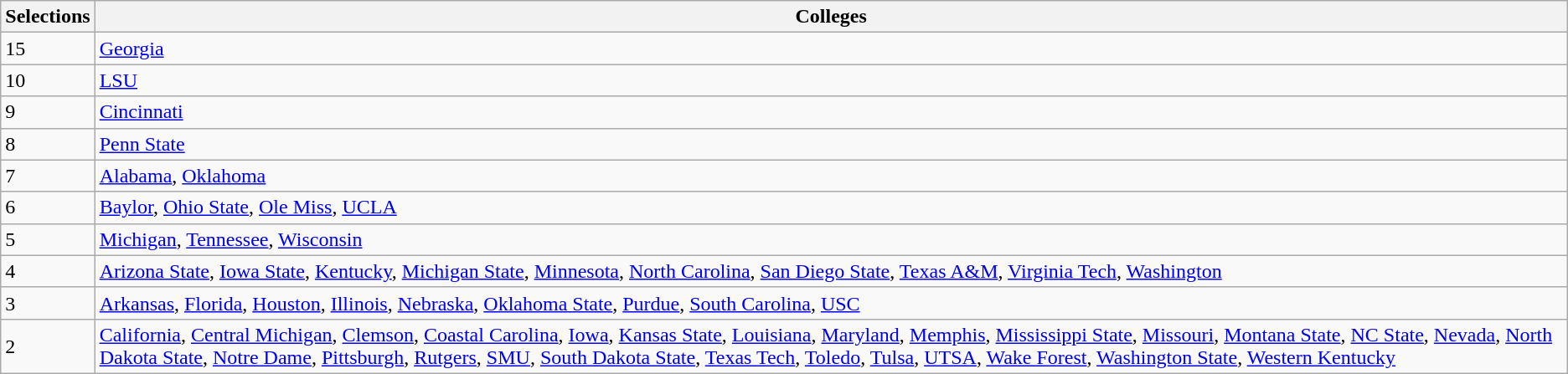<table class="wikitable ">
<tr>
<th>Selections</th>
<th>Colleges</th>
</tr>
<tr>
<td>15</td>
<td><a href='#'>Georgia</a></td>
</tr>
<tr>
<td>10</td>
<td><a href='#'>LSU</a></td>
</tr>
<tr>
<td>9</td>
<td><a href='#'>Cincinnati</a></td>
</tr>
<tr>
<td>8</td>
<td><a href='#'>Penn State</a></td>
</tr>
<tr>
<td>7</td>
<td><a href='#'>Alabama</a>, <a href='#'>Oklahoma</a></td>
</tr>
<tr>
<td>6</td>
<td><a href='#'>Baylor</a>,  <a href='#'>Ohio State</a>, <a href='#'>Ole Miss</a>, <a href='#'>UCLA</a></td>
</tr>
<tr>
<td>5</td>
<td><a href='#'>Michigan</a>,  <a href='#'>Tennessee</a>, <a href='#'>Wisconsin</a></td>
</tr>
<tr>
<td>4</td>
<td><a href='#'>Arizona State</a>, <a href='#'>Iowa State</a>, <a href='#'>Kentucky</a>, <a href='#'>Michigan State</a>, <a href='#'>Minnesota</a>, <a href='#'>North Carolina</a>, <a href='#'>San Diego State</a>, <a href='#'>Texas A&M</a>, <a href='#'>Virginia Tech</a>, <a href='#'>Washington</a></td>
</tr>
<tr>
<td>3</td>
<td><a href='#'>Arkansas</a>, <a href='#'>Florida</a>, <a href='#'>Houston</a>, <a href='#'>Illinois</a>, <a href='#'>Nebraska</a>, <a href='#'>Oklahoma State</a>, <a href='#'>Purdue</a>, <a href='#'>South Carolina</a>, <a href='#'>USC</a></td>
</tr>
<tr>
<td>2</td>
<td><a href='#'>California</a>, <a href='#'>Central Michigan</a>, <a href='#'>Clemson</a>, <a href='#'>Coastal Carolina</a>, <a href='#'>Iowa</a>,  <a href='#'>Kansas State</a>, <a href='#'>Louisiana</a>, <a href='#'>Maryland</a>, <a href='#'>Memphis</a>, <a href='#'>Mississippi State</a>, <a href='#'>Missouri</a>, <a href='#'>Montana State</a>, <a href='#'>NC State</a>, <a href='#'>Nevada</a>, <a href='#'>North Dakota State</a>, <a href='#'>Notre Dame</a>, <a href='#'>Pittsburgh</a>, <a href='#'>Rutgers</a>, <a href='#'>SMU</a>, <a href='#'>South Dakota State</a>, <a href='#'>Texas Tech</a>, <a href='#'>Toledo</a>, <a href='#'>Tulsa</a>, <a href='#'>UTSA</a>, <a href='#'>Wake Forest</a>, <a href='#'>Washington State</a>, <a href='#'>Western Kentucky</a></td>
</tr>
</table>
